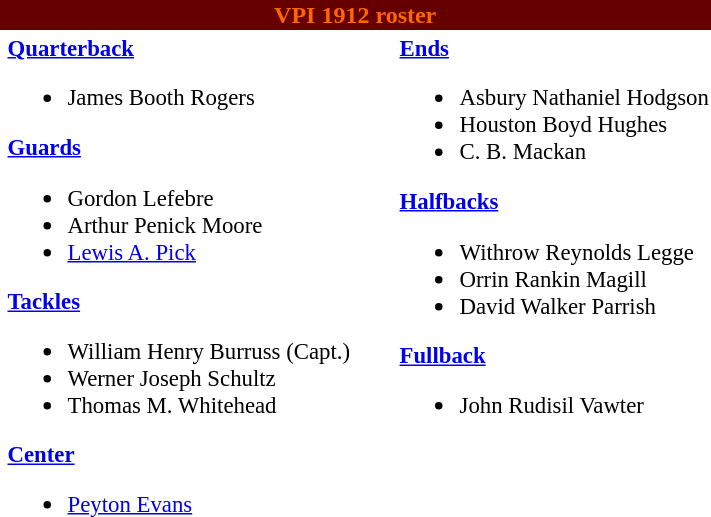<table class="toccolours" style="text-align: left;">
<tr>
<th colspan="9" style="background:#660000;color:#FF6600;text-align:center;"><span><strong>VPI 1912 roster</strong></span></th>
</tr>
<tr>
<td></td>
<td style="font-size:95%; vertical-align:top;"><strong><a href='#'>Quarterback</a></strong><br><ul><li>James Booth Rogers</li></ul><strong><a href='#'>Guards</a></strong><ul><li>Gordon Lefebre</li><li>Arthur Penick Moore</li><li><a href='#'>Lewis A. Pick</a></li></ul><strong><a href='#'>Tackles</a></strong><ul><li>William Henry Burruss (Capt.)</li><li>Werner Joseph Schultz</li><li>Thomas M. Whitehead</li></ul><strong><a href='#'>Center</a></strong><ul><li><a href='#'>Peyton Evans</a></li></ul></td>
<td style="width: 25px;"></td>
<td style="font-size:95%; vertical-align:top;"><strong><a href='#'>Ends</a></strong><br><ul><li>Asbury Nathaniel Hodgson</li><li>Houston Boyd Hughes</li><li>C. B. Mackan</li></ul><strong><a href='#'>Halfbacks</a></strong><ul><li>Withrow Reynolds Legge</li><li>Orrin Rankin Magill</li><li>David Walker Parrish</li></ul><strong><a href='#'>Fullback</a></strong><ul><li>John Rudisil Vawter</li></ul></td>
</tr>
</table>
